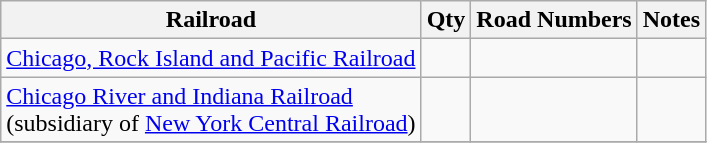<table class="wikitable">
<tr>
<th>Railroad</th>
<th>Qty</th>
<th>Road Numbers</th>
<th>Notes</th>
</tr>
<tr>
<td><a href='#'>Chicago, Rock Island and Pacific Railroad</a></td>
<td></td>
<td></td>
<td></td>
</tr>
<tr>
<td><a href='#'>Chicago River and Indiana Railroad</a><br>(subsidiary of <a href='#'>New York Central Railroad</a>)</td>
<td></td>
<td></td>
<td></td>
</tr>
<tr>
</tr>
</table>
